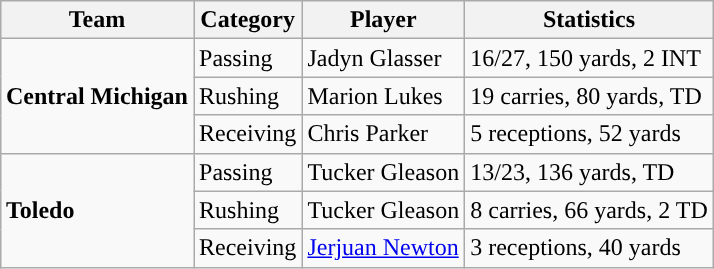<table class="wikitable" style="float: right;">
<tr>
<th>Team</th>
<th>Category</th>
<th>Player</th>
<th>Statistics</th>
</tr>
<tr>
<td rowspan=3><strong>Central Michigan</strong></td>
<td>Passing</td>
<td>Jadyn Glasser</td>
<td>16/27, 150 yards, 2 INT</td>
</tr>
<tr>
<td>Rushing</td>
<td>Marion Lukes</td>
<td>19 carries, 80 yards, TD</td>
</tr>
<tr>
<td>Receiving</td>
<td>Chris Parker</td>
<td>5 receptions, 52 yards</td>
</tr>
<tr>
<td rowspan=3><strong>Toledo</strong></td>
<td>Passing</td>
<td>Tucker Gleason</td>
<td>13/23, 136 yards, TD</td>
</tr>
<tr>
<td>Rushing</td>
<td>Tucker Gleason</td>
<td>8 carries, 66 yards, 2 TD</td>
</tr>
<tr>
<td>Receiving</td>
<td><a href='#'>Jerjuan Newton</a></td>
<td>3 receptions, 40 yards</td>
</tr>
</table>
